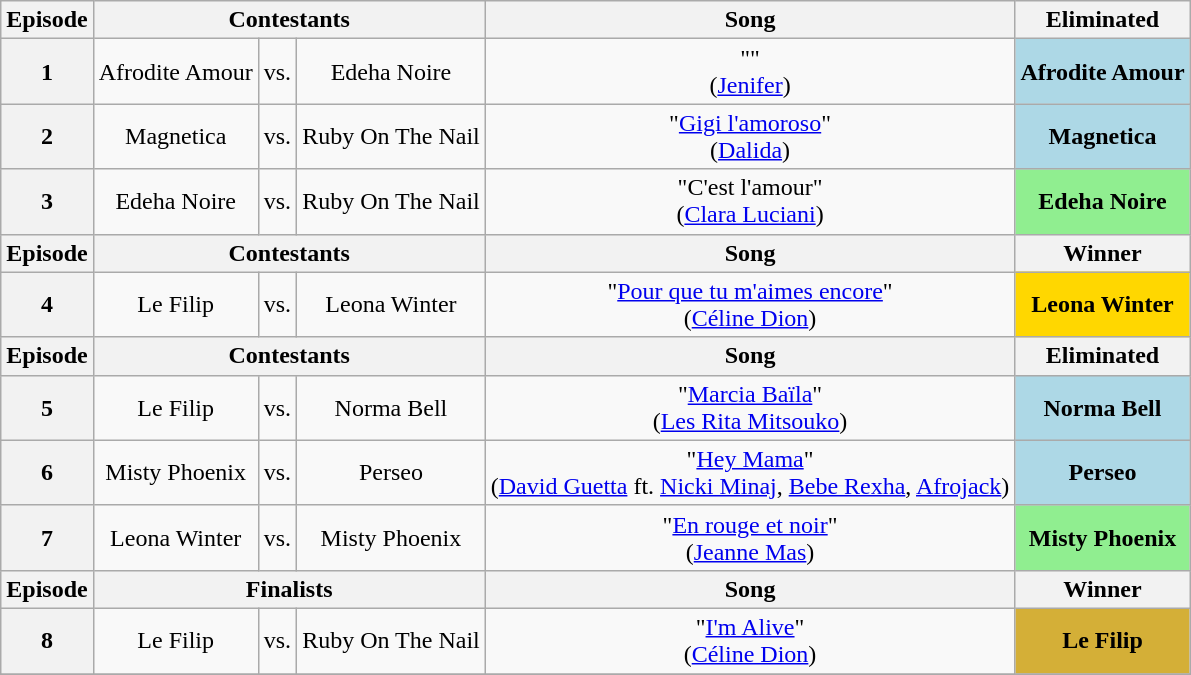<table class="wikitable" style="text-align:center">
<tr>
<th scope="col">Episode</th>
<th scope="col" colspan="3">Contestants</th>
<th scope="col">Song</th>
<th scope="col">Eliminated</th>
</tr>
<tr>
<th scope="row">1</th>
<td nowrap>Afrodite Amour</td>
<td>vs.</td>
<td>Edeha Noire</td>
<td>""<br>(<a href='#'>Jenifer</a>)</td>
<td bgcolor="lightblue" nowrap><strong>Afrodite Amour</strong></td>
</tr>
<tr>
<th scope="row">2</th>
<td>Magnetica</td>
<td>vs.</td>
<td nowrap>Ruby On The Nail</td>
<td>"<a href='#'>Gigi l'amoroso</a>"<br>(<a href='#'>Dalida</a>)</td>
<td bgcolor="lightblue"><strong>Magnetica</strong></td>
</tr>
<tr>
<th scope="row">3</th>
<td>Edeha Noire</td>
<td>vs.</td>
<td>Ruby On The Nail</td>
<td>"C'est l'amour"<br>(<a href='#'>Clara Luciani</a>)</td>
<td bgcolor="lightgreen"><strong>Edeha Noire</strong></td>
</tr>
<tr>
<th scope="col">Episode</th>
<th scope="col" colspan="3">Contestants</th>
<th scope="col">Song</th>
<th scope="col">Winner</th>
</tr>
<tr>
<th scope="row">4</th>
<td>Le Filip</td>
<td>vs.</td>
<td>Leona Winter</td>
<td>"<a href='#'>Pour que tu m'aimes encore</a>"<br>(<a href='#'>Céline Dion</a>)</td>
<td bgcolor="gold"><strong>Leona Winter</strong></td>
</tr>
<tr>
<th scope="col">Episode</th>
<th scope="col" colspan="3">Contestants</th>
<th scope="col">Song</th>
<th scope="col">Eliminated</th>
</tr>
<tr>
<th scope="row">5</th>
<td>Le Filip</td>
<td>vs.</td>
<td>Norma Bell</td>
<td>"<a href='#'>Marcia Baïla</a>"<br>(<a href='#'>Les Rita Mitsouko</a>)</td>
<td bgcolor="lightblue"><strong>Norma Bell</strong></td>
</tr>
<tr>
<th scope="row">6</th>
<td>Misty Phoenix</td>
<td>vs.</td>
<td>Perseo</td>
<td nowrap>"<a href='#'>Hey Mama</a>"<br>(<a href='#'>David Guetta</a> ft. <a href='#'>Nicki Minaj</a>, <a href='#'>Bebe Rexha</a>, <a href='#'>Afrojack</a>)</td>
<td bgcolor="lightblue"><strong>Perseo</strong></td>
</tr>
<tr>
<th scope="row">7</th>
<td>Leona Winter</td>
<td>vs.</td>
<td>Misty Phoenix</td>
<td nowrap>"<a href='#'>En rouge et noir</a>"<br>(<a href='#'>Jeanne Mas</a>)</td>
<td bgcolor="lightgreen"><strong>Misty Phoenix</strong></td>
</tr>
<tr>
<th scope="col">Episode</th>
<th scope="col" colspan="3">Finalists</th>
<th scope="col">Song</th>
<th scope="col">Winner</th>
</tr>
<tr>
<th scope="row">8</th>
<td>Le Filip</td>
<td>vs.</td>
<td>Ruby On The Nail</td>
<td>"<a href='#'>I'm Alive</a>"<br>(<a href='#'>Céline Dion</a>)</td>
<td bgcolor=#D4AF37><strong>Le Filip</strong></td>
</tr>
<tr>
</tr>
</table>
